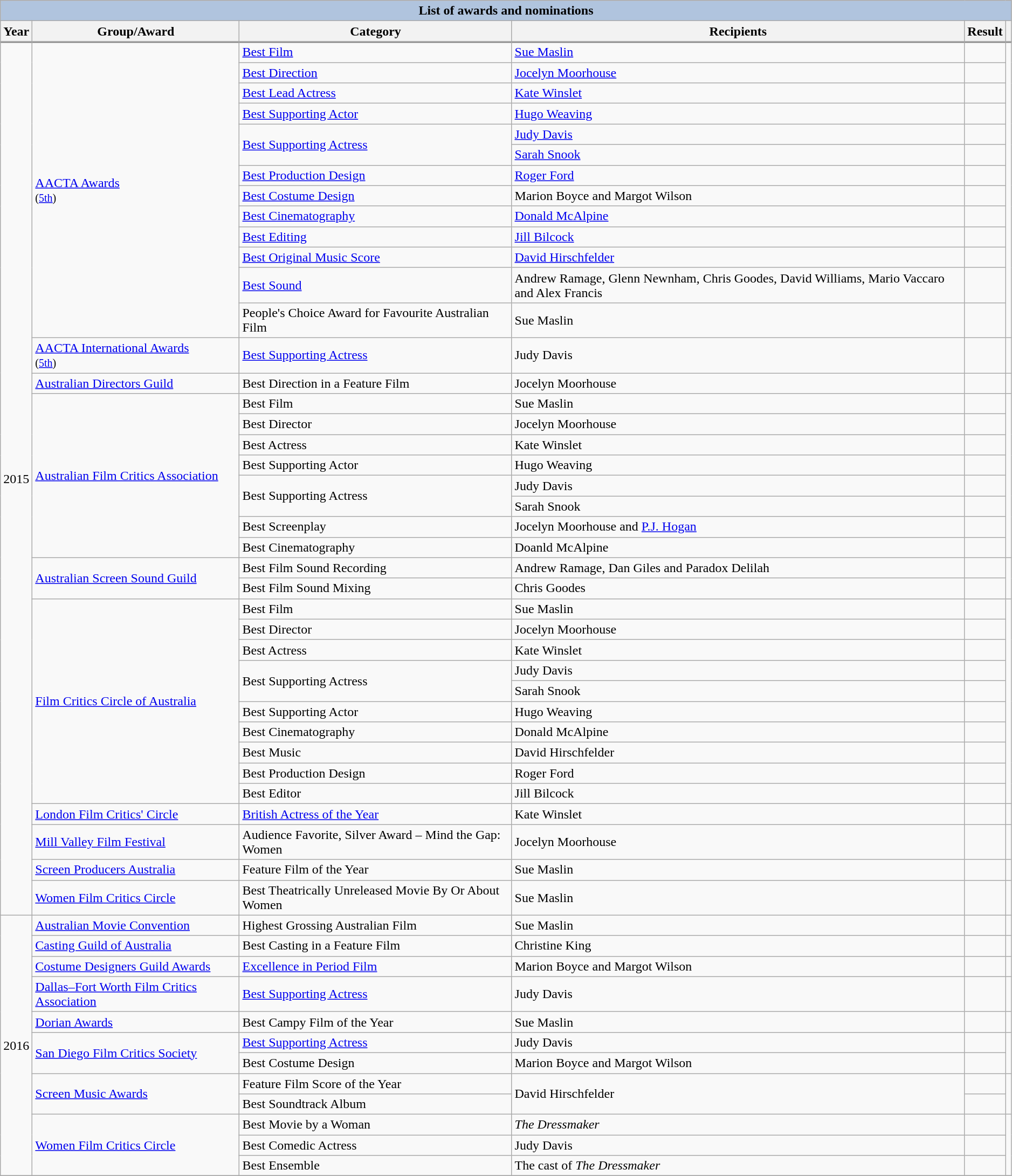<table class="wikitable sortable" width="99%">
<tr style="background:#ccc; vertical-align:bottom;">
<th colspan="6" style="background: LightSteelBlue;">List of awards and nominations</th>
</tr>
<tr style="background:#ccc; text-align:center;">
<th>Year</th>
<th>Group/Award</th>
<th>Category</th>
<th>Recipients</th>
<th>Result</th>
<th class="unsortable"></th>
</tr>
<tr style="border-top:2px solid gray;">
</tr>
<tr>
<td rowspan="39">2015</td>
<td rowspan="13"><a href='#'>AACTA Awards</a><br><small>(<a href='#'>5th</a>)</small></td>
<td><a href='#'>Best Film</a></td>
<td><a href='#'>Sue Maslin</a></td>
<td></td>
<td rowspan="13" style="text-align:center;"></td>
</tr>
<tr>
<td><a href='#'>Best Direction</a></td>
<td><a href='#'>Jocelyn Moorhouse</a></td>
<td></td>
</tr>
<tr>
<td><a href='#'>Best Lead Actress</a></td>
<td><a href='#'>Kate Winslet</a></td>
<td></td>
</tr>
<tr>
<td><a href='#'>Best Supporting Actor</a></td>
<td><a href='#'>Hugo Weaving</a></td>
<td></td>
</tr>
<tr>
<td rowspan="2"><a href='#'>Best Supporting Actress</a></td>
<td><a href='#'>Judy Davis</a></td>
<td></td>
</tr>
<tr>
<td><a href='#'>Sarah Snook</a></td>
<td></td>
</tr>
<tr>
<td><a href='#'>Best Production Design</a></td>
<td><a href='#'>Roger Ford</a></td>
<td></td>
</tr>
<tr>
<td><a href='#'>Best Costume Design</a></td>
<td>Marion Boyce and Margot Wilson</td>
<td></td>
</tr>
<tr>
<td><a href='#'>Best Cinematography</a></td>
<td><a href='#'>Donald McAlpine</a></td>
<td></td>
</tr>
<tr>
<td><a href='#'>Best Editing</a></td>
<td><a href='#'>Jill Bilcock</a></td>
<td></td>
</tr>
<tr>
<td><a href='#'>Best Original Music Score</a></td>
<td><a href='#'>David Hirschfelder</a></td>
<td></td>
</tr>
<tr>
<td><a href='#'>Best Sound</a></td>
<td>Andrew Ramage, Glenn Newnham, Chris Goodes, David Williams, Mario Vaccaro and Alex Francis</td>
<td></td>
</tr>
<tr>
<td>People's Choice Award for Favourite Australian Film</td>
<td>Sue Maslin</td>
<td></td>
</tr>
<tr>
<td><a href='#'>AACTA International Awards</a><br><small>(<a href='#'>5th</a>)</small></td>
<td><a href='#'>Best Supporting Actress</a></td>
<td>Judy Davis</td>
<td></td>
<td style="text-align:center;"></td>
</tr>
<tr>
<td><a href='#'>Australian Directors Guild</a></td>
<td>Best Direction in a Feature Film</td>
<td>Jocelyn Moorhouse</td>
<td></td>
<td style="text-align:center;"></td>
</tr>
<tr>
<td rowspan="8"><a href='#'>Australian Film Critics Association</a></td>
<td>Best Film</td>
<td>Sue Maslin</td>
<td></td>
<td rowspan="8" style="text-align:center;"></td>
</tr>
<tr>
<td>Best Director</td>
<td>Jocelyn Moorhouse</td>
<td></td>
</tr>
<tr>
<td>Best Actress</td>
<td>Kate Winslet</td>
<td></td>
</tr>
<tr>
<td>Best Supporting Actor</td>
<td>Hugo Weaving</td>
<td></td>
</tr>
<tr>
<td rowspan="2">Best Supporting Actress</td>
<td>Judy Davis</td>
<td></td>
</tr>
<tr>
<td>Sarah Snook</td>
<td></td>
</tr>
<tr>
<td>Best Screenplay</td>
<td>Jocelyn Moorhouse and <a href='#'>P.J. Hogan</a></td>
<td></td>
</tr>
<tr>
<td>Best Cinematography</td>
<td>Doanld McAlpine</td>
<td></td>
</tr>
<tr>
<td rowspan="2"><a href='#'>Australian Screen Sound Guild</a></td>
<td>Best Film Sound Recording</td>
<td>Andrew Ramage, Dan Giles and Paradox Delilah</td>
<td></td>
<td rowspan="2" style="text-align:center;"></td>
</tr>
<tr>
<td>Best Film Sound Mixing</td>
<td>Chris Goodes</td>
<td></td>
</tr>
<tr>
<td rowspan="10"><a href='#'>Film Critics Circle of Australia</a></td>
<td>Best Film</td>
<td>Sue Maslin</td>
<td></td>
<td rowspan="10" style="text-align:center;"></td>
</tr>
<tr>
<td>Best Director</td>
<td>Jocelyn Moorhouse</td>
<td></td>
</tr>
<tr>
<td>Best Actress</td>
<td>Kate Winslet</td>
<td></td>
</tr>
<tr>
<td rowspan="2">Best Supporting Actress</td>
<td>Judy Davis</td>
<td></td>
</tr>
<tr>
<td>Sarah Snook</td>
<td></td>
</tr>
<tr>
<td>Best Supporting Actor</td>
<td>Hugo Weaving</td>
<td></td>
</tr>
<tr>
<td>Best Cinematography</td>
<td>Donald McAlpine</td>
<td></td>
</tr>
<tr>
<td>Best Music</td>
<td>David Hirschfelder</td>
<td></td>
</tr>
<tr>
<td>Best Production Design</td>
<td>Roger Ford</td>
<td></td>
</tr>
<tr>
<td>Best Editor</td>
<td>Jill Bilcock</td>
<td></td>
</tr>
<tr>
<td><a href='#'>London Film Critics' Circle</a></td>
<td><a href='#'>British Actress of the Year</a></td>
<td>Kate Winslet </td>
<td></td>
<td style="text-align:center;"></td>
</tr>
<tr>
<td><a href='#'>Mill Valley Film Festival</a></td>
<td>Audience Favorite, Silver Award – Mind the Gap: Women</td>
<td>Jocelyn Moorhouse</td>
<td></td>
<td style="text-align:center;"></td>
</tr>
<tr>
<td><a href='#'>Screen Producers Australia</a></td>
<td>Feature Film of the Year</td>
<td>Sue Maslin</td>
<td></td>
<td style="text-align:center;"></td>
</tr>
<tr>
<td><a href='#'>Women Film Critics Circle</a></td>
<td>Best Theatrically Unreleased Movie By Or About Women</td>
<td>Sue Maslin</td>
<td></td>
<td style="text-align:center;"></td>
</tr>
<tr>
<td rowspan="12">2016</td>
<td><a href='#'>Australian Movie Convention</a></td>
<td>Highest Grossing Australian Film</td>
<td>Sue Maslin</td>
<td></td>
<td style="text-align:center;"></td>
</tr>
<tr>
<td><a href='#'>Casting Guild of Australia</a></td>
<td>Best Casting in a Feature Film</td>
<td>Christine King</td>
<td></td>
<td style="text-align:center;"></td>
</tr>
<tr>
<td><a href='#'>Costume Designers Guild Awards</a></td>
<td><a href='#'>Excellence in Period Film</a></td>
<td>Marion Boyce and Margot Wilson</td>
<td></td>
<td style="text-align:center;"></td>
</tr>
<tr>
<td><a href='#'>Dallas–Fort Worth Film Critics Association</a></td>
<td><a href='#'>Best Supporting Actress</a></td>
<td>Judy Davis</td>
<td></td>
<td style="text-align:center;"></td>
</tr>
<tr>
<td><a href='#'>Dorian Awards</a></td>
<td>Best Campy Film of the Year</td>
<td>Sue Maslin</td>
<td></td>
<td style="text-align:center;"></td>
</tr>
<tr>
<td rowspan="2"><a href='#'>San Diego Film Critics Society</a></td>
<td><a href='#'>Best Supporting Actress</a></td>
<td>Judy Davis</td>
<td></td>
<td rowspan="2" style="text-align:center;"><br></td>
</tr>
<tr>
<td>Best Costume Design</td>
<td>Marion Boyce and Margot Wilson</td>
<td></td>
</tr>
<tr>
<td rowspan="2"><a href='#'>Screen Music Awards</a></td>
<td>Feature Film Score of the Year</td>
<td rowspan="2">David Hirschfelder</td>
<td></td>
<td rowspan="2" style="text-align:center;"></td>
</tr>
<tr>
<td>Best Soundtrack Album</td>
<td></td>
</tr>
<tr>
<td rowspan="3"><a href='#'>Women Film Critics Circle</a></td>
<td>Best Movie by a Woman</td>
<td><em>The Dressmaker</em></td>
<td></td>
<td rowspan="3" style="text-align:center;"></td>
</tr>
<tr>
<td>Best Comedic Actress</td>
<td>Judy Davis</td>
<td></td>
</tr>
<tr>
<td>Best Ensemble</td>
<td>The cast of <em>The Dressmaker</em></td>
<td></td>
</tr>
<tr>
</tr>
</table>
